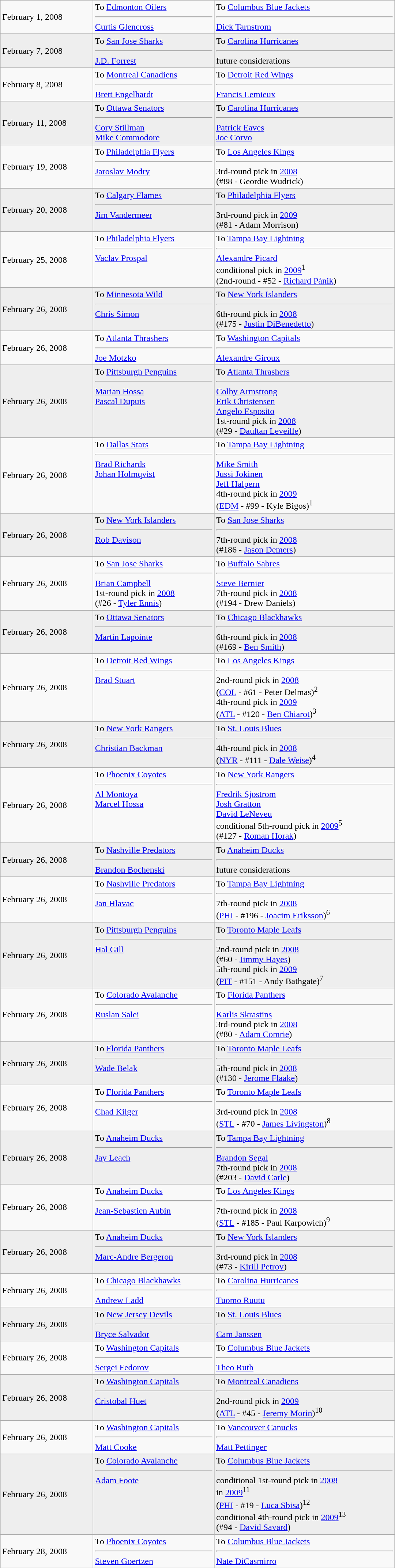<table cellspacing=0 class="wikitable" style="border:1px solid #999999; width:720px;">
<tr>
<td>February 1, 2008</td>
<td valign="top">To <a href='#'>Edmonton Oilers</a><hr><a href='#'>Curtis Glencross</a></td>
<td valign="top">To <a href='#'>Columbus Blue Jackets</a><hr><a href='#'>Dick Tarnstrom</a></td>
</tr>
<tr bgcolor="#eeeeee">
<td>February 7, 2008</td>
<td valign="top">To <a href='#'>San Jose Sharks</a><hr><a href='#'>J.D. Forrest</a></td>
<td valign="top">To <a href='#'>Carolina Hurricanes</a><hr>future considerations</td>
</tr>
<tr>
<td>February 8, 2008</td>
<td valign="top">To <a href='#'>Montreal Canadiens</a><hr><a href='#'>Brett Engelhardt</a></td>
<td valign="top">To <a href='#'>Detroit Red Wings</a><hr><a href='#'>Francis Lemieux</a></td>
</tr>
<tr bgcolor="#eeeeee">
<td>February 11, 2008</td>
<td valign="top">To <a href='#'>Ottawa Senators</a><hr><a href='#'>Cory Stillman</a><br><a href='#'>Mike Commodore</a></td>
<td valign="top">To <a href='#'>Carolina Hurricanes</a><hr><a href='#'>Patrick Eaves</a><br><a href='#'>Joe Corvo</a></td>
</tr>
<tr>
<td>February 19, 2008</td>
<td valign="top">To <a href='#'>Philadelphia Flyers</a><hr><a href='#'>Jaroslav Modry</a></td>
<td valign="top">To <a href='#'>Los Angeles Kings</a><hr>3rd-round pick in <a href='#'>2008</a><br>(#88 - Geordie Wudrick)</td>
</tr>
<tr bgcolor="#eeeeee">
<td>February 20, 2008</td>
<td valign="top">To <a href='#'>Calgary Flames</a><hr><a href='#'>Jim Vandermeer</a></td>
<td valign="top">To <a href='#'>Philadelphia Flyers</a><hr>3rd-round pick in <a href='#'>2009</a><br>(#81 - Adam Morrison)</td>
</tr>
<tr>
<td>February 25, 2008</td>
<td valign="top">To <a href='#'>Philadelphia Flyers</a><hr><a href='#'>Vaclav Prospal</a></td>
<td valign="top">To <a href='#'>Tampa Bay Lightning</a><hr><a href='#'>Alexandre Picard</a><br>conditional pick in <a href='#'>2009</a><sup>1</sup><br>(2nd-round - #52 - <a href='#'>Richard Pánik</a>)</td>
</tr>
<tr bgcolor="#eeeeee">
<td>February 26, 2008</td>
<td valign="top">To <a href='#'>Minnesota Wild</a><hr><a href='#'>Chris Simon</a></td>
<td valign="top">To <a href='#'>New York Islanders</a><hr>6th-round pick in <a href='#'>2008</a><br>(#175 - <a href='#'>Justin DiBenedetto</a>)</td>
</tr>
<tr>
<td>February 26, 2008</td>
<td valign="top">To <a href='#'>Atlanta Thrashers</a><hr><a href='#'>Joe Motzko</a></td>
<td valign="top">To <a href='#'>Washington Capitals</a><hr><a href='#'>Alexandre Giroux</a></td>
</tr>
<tr bgcolor="#eeeeee">
<td>February 26, 2008</td>
<td valign="top">To <a href='#'>Pittsburgh Penguins</a><hr><a href='#'>Marian Hossa</a><br><a href='#'>Pascal Dupuis</a></td>
<td valign="top">To <a href='#'>Atlanta Thrashers</a><hr><a href='#'>Colby Armstrong</a><br><a href='#'>Erik Christensen</a><br><a href='#'>Angelo Esposito</a><br>1st-round pick in <a href='#'>2008</a><br>(#29 - <a href='#'>Daultan Leveille</a>)</td>
</tr>
<tr>
<td>February 26, 2008</td>
<td valign="top">To <a href='#'>Dallas Stars</a><hr><a href='#'>Brad Richards</a><br><a href='#'>Johan Holmqvist</a></td>
<td valign="top">To <a href='#'>Tampa Bay Lightning</a><hr><a href='#'>Mike Smith</a><br><a href='#'>Jussi Jokinen</a><br><a href='#'>Jeff Halpern</a><br>4th-round pick in <a href='#'>2009</a><br>(<a href='#'>EDM</a> - #99 - Kyle Bigos)<sup>1</sup></td>
</tr>
<tr bgcolor="#eeeeee">
<td>February 26, 2008</td>
<td valign="top">To <a href='#'>New York Islanders</a><hr><a href='#'>Rob Davison</a></td>
<td valign="top">To <a href='#'>San Jose Sharks</a><hr>7th-round pick in <a href='#'>2008</a><br>(#186 - <a href='#'>Jason Demers</a>)</td>
</tr>
<tr>
<td>February 26, 2008</td>
<td valign="top">To <a href='#'>San Jose Sharks</a><hr><a href='#'>Brian Campbell</a><br>1st-round pick in <a href='#'>2008</a><br>(#26 - <a href='#'>Tyler Ennis</a>)</td>
<td valign="top">To <a href='#'>Buffalo Sabres</a><hr><a href='#'>Steve Bernier</a><br>7th-round pick in <a href='#'>2008</a><br>(#194 - Drew Daniels)</td>
</tr>
<tr bgcolor="#eeeeee">
<td>February 26, 2008</td>
<td valign="top">To <a href='#'>Ottawa Senators</a><hr><a href='#'>Martin Lapointe</a></td>
<td valign="top">To <a href='#'>Chicago Blackhawks</a><hr>6th-round pick in <a href='#'>2008</a><br>(#169 - <a href='#'>Ben Smith</a>)</td>
</tr>
<tr>
<td>February 26, 2008</td>
<td valign="top">To <a href='#'>Detroit Red Wings</a><hr><a href='#'>Brad Stuart</a></td>
<td valign="top">To <a href='#'>Los Angeles Kings</a><hr>2nd-round pick in <a href='#'>2008</a><br>(<a href='#'>COL</a> - #61 - Peter Delmas)<sup>2</sup><br>4th-round pick in <a href='#'>2009</a><br>(<a href='#'>ATL</a> - #120 - <a href='#'>Ben Chiarot</a>)<sup>3</sup></td>
</tr>
<tr bgcolor="#eeeeee">
<td>February 26, 2008</td>
<td valign="top">To <a href='#'>New York Rangers</a><hr><a href='#'>Christian Backman</a></td>
<td valign="top">To <a href='#'>St. Louis Blues</a><hr>4th-round pick in <a href='#'>2008</a><br>(<a href='#'>NYR</a> - #111 - <a href='#'>Dale Weise</a>)<sup>4</sup></td>
</tr>
<tr>
<td>February 26, 2008</td>
<td valign="top">To <a href='#'>Phoenix Coyotes</a><hr><a href='#'>Al Montoya</a><br><a href='#'>Marcel Hossa</a></td>
<td valign="top">To <a href='#'>New York Rangers</a><hr><a href='#'>Fredrik Sjostrom</a><br><a href='#'>Josh Gratton</a><br><a href='#'>David LeNeveu</a><br>conditional 5th-round pick in <a href='#'>2009</a><sup>5</sup><br>(#127 - <a href='#'>Roman Horak</a>)</td>
</tr>
<tr bgcolor="#eeeeee">
<td>February 26, 2008</td>
<td valign="top">To <a href='#'>Nashville Predators</a><hr><a href='#'>Brandon Bochenski</a></td>
<td valign="top">To <a href='#'>Anaheim Ducks</a><hr>future considerations</td>
</tr>
<tr>
<td>February 26, 2008</td>
<td valign="top">To <a href='#'>Nashville Predators</a><hr><a href='#'>Jan Hlavac</a></td>
<td valign="top">To <a href='#'>Tampa Bay Lightning</a><hr>7th-round pick in <a href='#'>2008</a><br>(<a href='#'>PHI</a> - #196 - <a href='#'>Joacim Eriksson</a>)<sup>6</sup></td>
</tr>
<tr bgcolor="#eeeeee">
<td>February 26, 2008</td>
<td valign="top">To <a href='#'>Pittsburgh Penguins</a><hr><a href='#'>Hal Gill</a></td>
<td valign="top">To <a href='#'>Toronto Maple Leafs</a><hr>2nd-round pick in <a href='#'>2008</a><br>(#60 - <a href='#'>Jimmy Hayes</a>)<br>5th-round pick in <a href='#'>2009</a><br>(<a href='#'>PIT</a> - #151 - Andy Bathgate)<sup>7</sup></td>
</tr>
<tr>
<td>February 26, 2008</td>
<td valign="top">To <a href='#'>Colorado Avalanche</a><hr><a href='#'>Ruslan Salei</a></td>
<td valign="top">To <a href='#'>Florida Panthers</a><hr><a href='#'>Karlis Skrastins</a><br>3rd-round pick in <a href='#'>2008</a><br>(#80 - <a href='#'>Adam Comrie</a>)</td>
</tr>
<tr bgcolor="#eeeeee">
<td>February 26, 2008</td>
<td valign="top">To <a href='#'>Florida Panthers</a><hr><a href='#'>Wade Belak</a></td>
<td valign="top">To <a href='#'>Toronto Maple Leafs</a><hr>5th-round pick in <a href='#'>2008</a><br>(#130 - <a href='#'>Jerome Flaake</a>)</td>
</tr>
<tr>
<td>February 26, 2008</td>
<td valign="top">To <a href='#'>Florida Panthers</a><hr><a href='#'>Chad Kilger</a></td>
<td valign="top">To <a href='#'>Toronto Maple Leafs</a><hr>3rd-round pick in <a href='#'>2008</a><br>(<a href='#'>STL</a> - #70 - <a href='#'>James Livingston</a>)<sup>8</sup></td>
</tr>
<tr bgcolor="#eeeeee">
<td>February 26, 2008</td>
<td valign="top">To <a href='#'>Anaheim Ducks</a><hr><a href='#'>Jay Leach</a></td>
<td valign="top">To <a href='#'>Tampa Bay Lightning</a><hr><a href='#'>Brandon Segal</a><br>7th-round pick in <a href='#'>2008</a><br>(#203 - <a href='#'>David Carle</a>)</td>
</tr>
<tr>
<td>February 26, 2008</td>
<td valign="top">To <a href='#'>Anaheim Ducks</a><hr><a href='#'>Jean-Sebastien Aubin</a></td>
<td valign="top">To <a href='#'>Los Angeles Kings</a><hr>7th-round pick in <a href='#'>2008</a><br>(<a href='#'>STL</a> - #185 - Paul Karpowich)<sup>9</sup></td>
</tr>
<tr bgcolor="#eeeeee">
<td>February 26, 2008</td>
<td valign="top">To <a href='#'>Anaheim Ducks</a><hr><a href='#'>Marc-Andre Bergeron</a></td>
<td valign="top">To <a href='#'>New York Islanders</a><hr>3rd-round pick in <a href='#'>2008</a><br>(#73 - <a href='#'>Kirill Petrov</a>)</td>
</tr>
<tr>
<td>February 26, 2008</td>
<td valign="top">To <a href='#'>Chicago Blackhawks</a><hr><a href='#'>Andrew Ladd</a></td>
<td valign="top">To <a href='#'>Carolina Hurricanes</a><hr><a href='#'>Tuomo Ruutu</a></td>
</tr>
<tr bgcolor="#eeeeee">
<td>February 26, 2008</td>
<td valign="top">To <a href='#'>New Jersey Devils</a> <hr> <a href='#'>Bryce Salvador</a></td>
<td valign="top">To <a href='#'>St. Louis Blues</a> <hr><a href='#'>Cam Janssen</a></td>
</tr>
<tr>
<td>February 26, 2008</td>
<td valign="top">To <a href='#'>Washington Capitals</a><hr><a href='#'>Sergei Fedorov</a></td>
<td valign="top">To <a href='#'>Columbus Blue Jackets</a><hr><a href='#'>Theo Ruth</a></td>
</tr>
<tr bgcolor="#eeeeee">
<td>February 26, 2008</td>
<td valign="top">To <a href='#'>Washington Capitals</a><hr><a href='#'>Cristobal Huet</a></td>
<td valign="top">To <a href='#'>Montreal Canadiens</a><hr>2nd-round pick in <a href='#'>2009</a><br>(<a href='#'>ATL</a> - #45 - <a href='#'>Jeremy Morin</a>)<sup>10</sup></td>
</tr>
<tr>
<td>February 26, 2008</td>
<td valign="top">To <a href='#'>Washington Capitals</a><hr><a href='#'>Matt Cooke</a></td>
<td valign="top">To <a href='#'>Vancouver Canucks</a><hr><a href='#'>Matt Pettinger</a></td>
</tr>
<tr bgcolor="#eeeeee">
<td>February 26, 2008</td>
<td valign="top">To <a href='#'>Colorado Avalanche</a><hr><a href='#'>Adam Foote</a></td>
<td valign="top">To <a href='#'>Columbus Blue Jackets</a><hr>conditional 1st-round pick in <a href='#'>2008</a><br>in <a href='#'>2009</a><sup>11</sup><br>(<a href='#'>PHI</a> - #19 - <a href='#'>Luca Sbisa</a>)<sup>12</sup><br>conditional 4th-round pick in <a href='#'>2009</a><sup>13</sup><br>(#94 - <a href='#'>David Savard</a>)</td>
</tr>
<tr>
<td>February 28, 2008</td>
<td valign="top">To <a href='#'>Phoenix Coyotes</a><hr><a href='#'>Steven Goertzen</a></td>
<td valign="top">To <a href='#'>Columbus Blue Jackets</a><hr><a href='#'>Nate DiCasmirro</a></td>
</tr>
</table>
